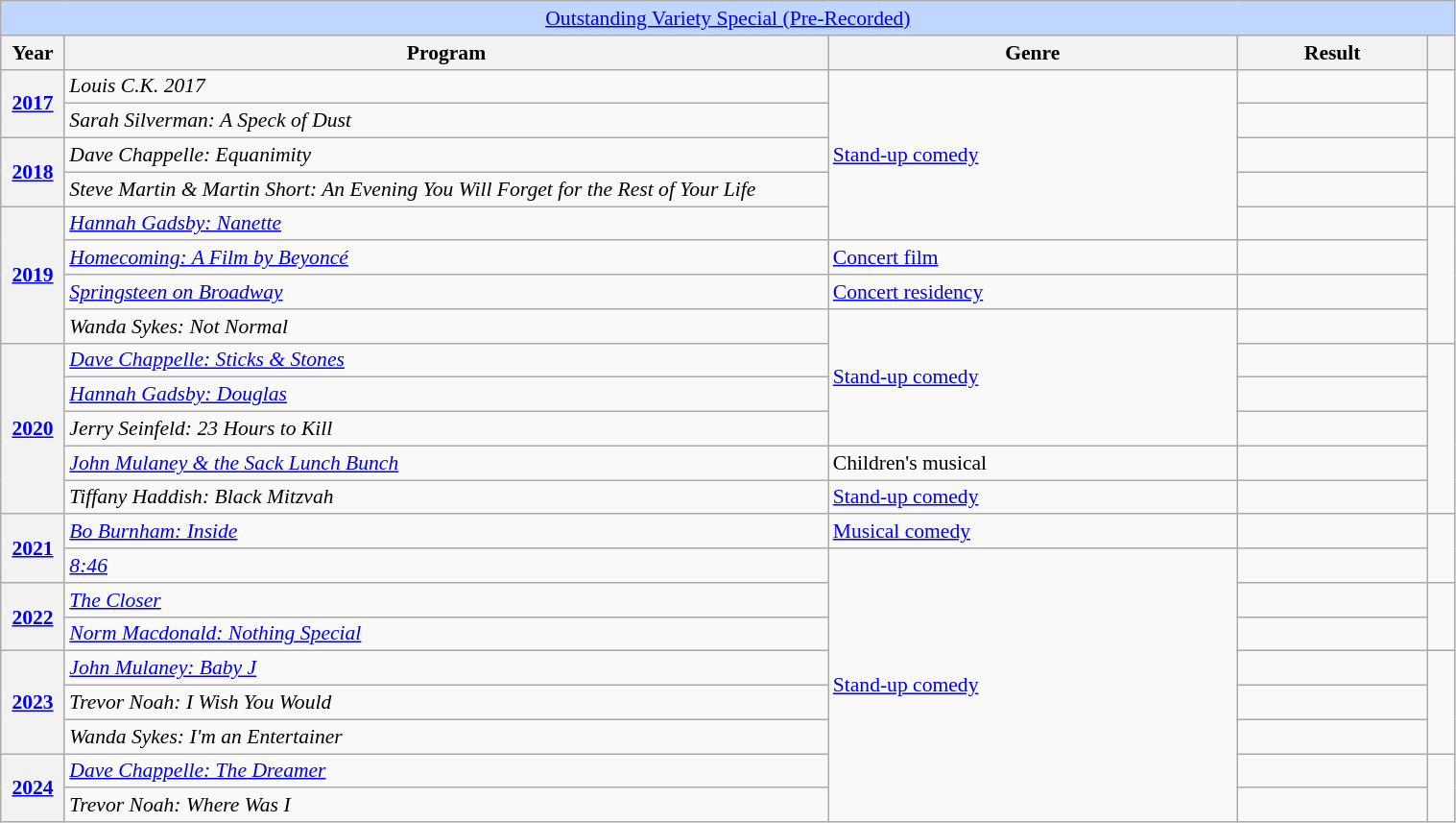<table class="wikitable plainrowheaders" style="font-size: 90%" width=80%>
<tr ---- bgcolor="#bfd7ff">
<td colspan=6 align=center><a href='#'>Outstanding Variety Special (Pre-Recorded)</a></td>
</tr>
<tr ---- bgcolor="#bfd7ff">
<th scope="col" style="width:1%;">Year</th>
<th scope="col" style="width:28%;">Program</th>
<th scope="col" style="width:15%;">Genre</th>
<th scope="col" style="width:7%;">Result</th>
<th scope="col" style="width:1%;"></th>
</tr>
<tr>
<th scope=row rowspan="2"><a href='#'>2017</a></th>
<td><em>Louis C.K. 2017</em></td>
<td rowspan="5"><a href='#'>Stand-up comedy</a></td>
<td></td>
<td rowspan="2"></td>
</tr>
<tr>
<td><em>Sarah Silverman: A Speck of Dust</em></td>
<td></td>
</tr>
<tr>
<th scope=row rowspan="2"><a href='#'>2018</a></th>
<td><em>Dave Chappelle: Equanimity</em></td>
<td></td>
<td rowspan="2"></td>
</tr>
<tr>
<td><em>Steve Martin & Martin Short: An Evening You Will Forget for the Rest of Your Life</em></td>
<td></td>
</tr>
<tr>
<th scope=row rowspan="4"><a href='#'>2019</a></th>
<td><em><a href='#'>Hannah Gadsby: Nanette</a></em></td>
<td></td>
<td rowspan="4"></td>
</tr>
<tr>
<td><em><a href='#'>Homecoming: A Film by Beyoncé</a></em></td>
<td><a href='#'>Concert film</a></td>
<td></td>
</tr>
<tr>
<td><em><a href='#'>Springsteen on Broadway</a></em></td>
<td><a href='#'>Concert residency</a></td>
<td></td>
</tr>
<tr>
<td><em>Wanda Sykes: Not Normal</em></td>
<td rowspan="4"><a href='#'>Stand-up comedy</a></td>
<td></td>
</tr>
<tr>
<th scope=row rowspan="5"><a href='#'>2020</a></th>
<td><em><a href='#'>Dave Chappelle: Sticks & Stones</a></em></td>
<td></td>
<td rowspan="5"></td>
</tr>
<tr>
<td><em><a href='#'>Hannah Gadsby: Douglas</a></em></td>
<td></td>
</tr>
<tr>
<td><em>Jerry Seinfeld: 23 Hours to Kill</em></td>
<td></td>
</tr>
<tr>
<td><em><a href='#'>John Mulaney & the Sack Lunch Bunch</a></em></td>
<td>Children's musical</td>
<td></td>
</tr>
<tr>
<td><em>Tiffany Haddish: Black Mitzvah</em></td>
<td><a href='#'>Stand-up comedy</a></td>
<td></td>
</tr>
<tr>
<th scope=row  rowspan="2"><a href='#'>2021</a></th>
<td><em><a href='#'>Bo Burnham: Inside</a></em></td>
<td><a href='#'>Musical comedy</a></td>
<td></td>
<td rowspan="2"></td>
</tr>
<tr>
<td><em><a href='#'>8:46</a></em></td>
<td rowspan="8"><a href='#'>Stand-up comedy</a></td>
<td></td>
</tr>
<tr>
<th scope=row rowspan="2"><a href='#'>2022</a></th>
<td><em><a href='#'>The Closer</a></em></td>
<td></td>
<td rowspan="2"></td>
</tr>
<tr>
<td><em><a href='#'>Norm Macdonald: Nothing Special</a></em></td>
<td></td>
</tr>
<tr>
<th scope=row rowspan="3"><a href='#'>2023</a></th>
<td><em><a href='#'>John Mulaney: Baby J</a></em></td>
<td></td>
<td rowspan="3"></td>
</tr>
<tr>
<td><em>Trevor Noah: I Wish You Would</em></td>
<td></td>
</tr>
<tr>
<td><em>Wanda Sykes: I'm an Entertainer</em></td>
<td></td>
</tr>
<tr>
<th scope=row rowspan="2"><a href='#'>2024</a></th>
<td><em><a href='#'>Dave Chappelle: The Dreamer</a></em></td>
<td></td>
<td rowspan="2"></td>
</tr>
<tr>
<td><em>Trevor Noah: Where Was I</em></td>
<td></td>
</tr>
</table>
